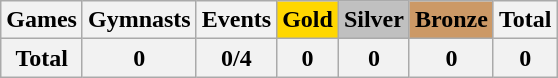<table class="wikitable sortable" style="text-align:center">
<tr>
<th>Games</th>
<th>Gymnasts</th>
<th>Events</th>
<th style="background-color:gold;">Gold</th>
<th style="background-color:silver;">Silver</th>
<th style="background-color:#c96;">Bronze</th>
<th>Total</th>
</tr>
<tr>
<th>Total</th>
<th>0</th>
<th>0/4</th>
<th>0</th>
<th>0</th>
<th>0</th>
<th>0</th>
</tr>
</table>
